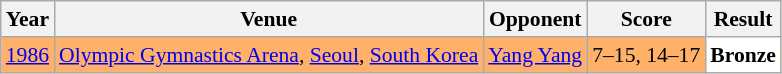<table class="sortable wikitable" style="font-size: 90%;">
<tr>
<th>Year</th>
<th>Venue</th>
<th>Opponent</th>
<th>Score</th>
<th>Result</th>
</tr>
<tr style="background:#FFB069">
<td align="center"><a href='#'>1986</a></td>
<td align="left"><a href='#'>Olympic Gymnastics Arena</a>, <a href='#'>Seoul</a>, <a href='#'>South Korea</a></td>
<td align="left"> <a href='#'>Yang Yang</a></td>
<td align="left">7–15, 14–17</td>
<td style="text-align:left; background:white"> <strong>Bronze</strong></td>
</tr>
</table>
